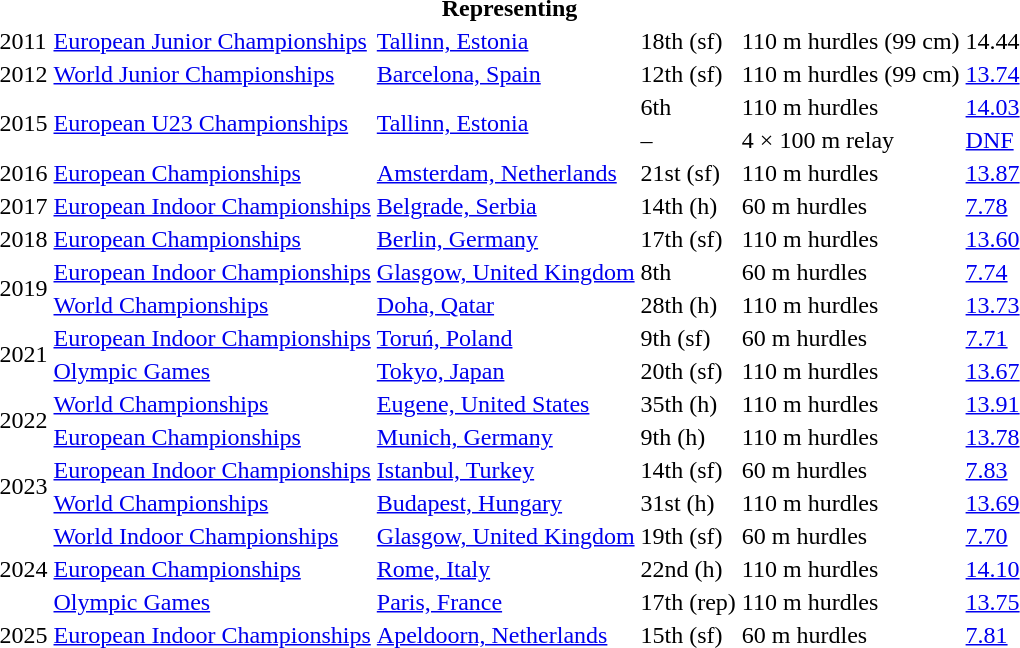<table>
<tr>
<th colspan="6">Representing </th>
</tr>
<tr>
<td>2011</td>
<td><a href='#'>European Junior Championships</a></td>
<td><a href='#'>Tallinn, Estonia</a></td>
<td>18th (sf)</td>
<td>110 m hurdles (99 cm)</td>
<td>14.44</td>
</tr>
<tr>
<td>2012</td>
<td><a href='#'>World Junior Championships</a></td>
<td><a href='#'>Barcelona, Spain</a></td>
<td>12th (sf)</td>
<td>110 m hurdles (99 cm)</td>
<td><a href='#'>13.74</a></td>
</tr>
<tr>
<td rowspan=2>2015</td>
<td rowspan=2><a href='#'>European U23 Championships</a></td>
<td rowspan=2><a href='#'>Tallinn, Estonia</a></td>
<td>6th</td>
<td>110 m hurdles</td>
<td><a href='#'>14.03</a></td>
</tr>
<tr>
<td>–</td>
<td>4 × 100 m relay</td>
<td><a href='#'>DNF</a></td>
</tr>
<tr>
<td>2016</td>
<td><a href='#'>European Championships</a></td>
<td><a href='#'>Amsterdam, Netherlands</a></td>
<td>21st (sf)</td>
<td>110 m hurdles</td>
<td><a href='#'>13.87</a></td>
</tr>
<tr>
<td>2017</td>
<td><a href='#'>European Indoor Championships</a></td>
<td><a href='#'>Belgrade, Serbia</a></td>
<td>14th (h)</td>
<td>60 m hurdles</td>
<td><a href='#'>7.78</a></td>
</tr>
<tr>
<td>2018</td>
<td><a href='#'>European Championships</a></td>
<td><a href='#'>Berlin, Germany</a></td>
<td>17th (sf)</td>
<td>110 m hurdles</td>
<td><a href='#'>13.60</a></td>
</tr>
<tr>
<td rowspan=2>2019</td>
<td><a href='#'>European Indoor Championships</a></td>
<td><a href='#'>Glasgow, United Kingdom</a></td>
<td>8th</td>
<td>60 m hurdles</td>
<td><a href='#'>7.74</a></td>
</tr>
<tr>
<td><a href='#'>World Championships</a></td>
<td><a href='#'>Doha, Qatar</a></td>
<td>28th (h)</td>
<td>110 m hurdles</td>
<td><a href='#'>13.73</a></td>
</tr>
<tr>
<td rowspan=2>2021</td>
<td><a href='#'>European Indoor Championships</a></td>
<td><a href='#'>Toruń, Poland</a></td>
<td>9th (sf)</td>
<td>60 m hurdles</td>
<td><a href='#'>7.71</a></td>
</tr>
<tr>
<td><a href='#'>Olympic Games</a></td>
<td><a href='#'>Tokyo, Japan</a></td>
<td>20th (sf)</td>
<td>110 m hurdles</td>
<td><a href='#'>13.67</a></td>
</tr>
<tr>
<td rowspan=2>2022</td>
<td><a href='#'>World Championships</a></td>
<td><a href='#'>Eugene, United States</a></td>
<td>35th (h)</td>
<td>110 m hurdles</td>
<td><a href='#'>13.91</a></td>
</tr>
<tr>
<td><a href='#'>European Championships</a></td>
<td><a href='#'>Munich, Germany</a></td>
<td>9th (h)</td>
<td>110 m hurdles</td>
<td><a href='#'>13.78</a></td>
</tr>
<tr>
<td rowspan=2>2023</td>
<td><a href='#'>European Indoor Championships</a></td>
<td><a href='#'>Istanbul, Turkey</a></td>
<td>14th (sf)</td>
<td>60 m hurdles</td>
<td><a href='#'>7.83</a></td>
</tr>
<tr>
<td><a href='#'>World Championships</a></td>
<td><a href='#'>Budapest, Hungary</a></td>
<td>31st (h)</td>
<td>110 m hurdles</td>
<td><a href='#'>13.69</a></td>
</tr>
<tr>
<td rowspan=3>2024</td>
<td><a href='#'>World Indoor Championships</a></td>
<td><a href='#'>Glasgow, United Kingdom</a></td>
<td>19th (sf)</td>
<td>60 m hurdles</td>
<td><a href='#'>7.70</a></td>
</tr>
<tr>
<td><a href='#'>European Championships</a></td>
<td><a href='#'>Rome, Italy</a></td>
<td>22nd (h)</td>
<td>110 m hurdles</td>
<td><a href='#'>14.10</a></td>
</tr>
<tr>
<td><a href='#'>Olympic Games</a></td>
<td><a href='#'>Paris, France</a></td>
<td>17th (rep)</td>
<td>110 m hurdles</td>
<td><a href='#'>13.75</a></td>
</tr>
<tr>
<td>2025</td>
<td><a href='#'>European  Indoor Championships</a></td>
<td><a href='#'>Apeldoorn, Netherlands</a></td>
<td>15th (sf)</td>
<td>60 m hurdles</td>
<td><a href='#'>7.81</a></td>
</tr>
</table>
